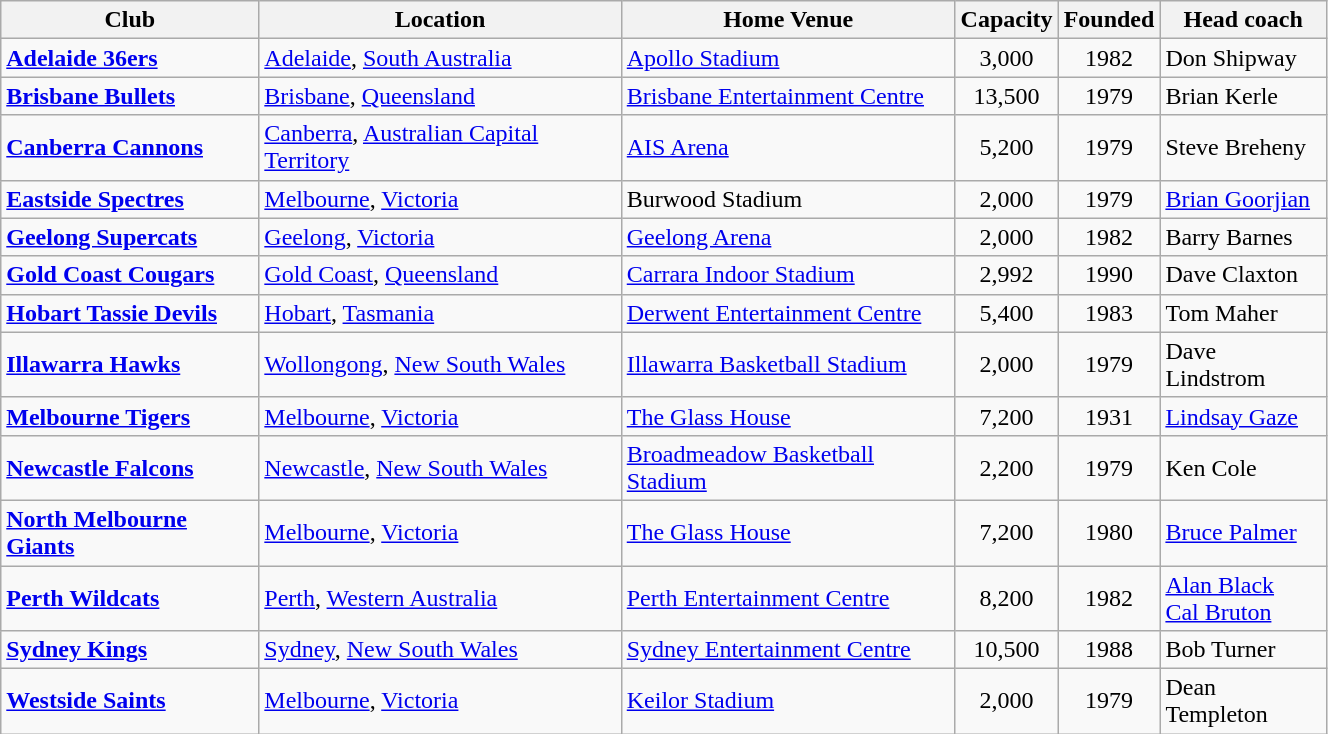<table class="wikitable sortable" style="width:70%; text-align:left">
<tr>
<th>Club</th>
<th>Location</th>
<th>Home Venue</th>
<th>Capacity</th>
<th>Founded</th>
<th>Head coach</th>
</tr>
<tr>
<td><strong><a href='#'>Adelaide 36ers</a></strong></td>
<td> <a href='#'>Adelaide</a>, <a href='#'>South Australia</a></td>
<td><a href='#'>Apollo Stadium</a></td>
<td align=center>3,000</td>
<td align=center>1982</td>
<td> Don Shipway</td>
</tr>
<tr>
<td><strong><a href='#'>Brisbane Bullets</a></strong></td>
<td> <a href='#'>Brisbane</a>, <a href='#'>Queensland</a></td>
<td><a href='#'>Brisbane Entertainment Centre</a></td>
<td align=center>13,500</td>
<td align=center>1979</td>
<td> Brian Kerle</td>
</tr>
<tr>
<td><strong><a href='#'>Canberra Cannons</a></strong></td>
<td> <a href='#'>Canberra</a>, <a href='#'>Australian Capital Territory</a></td>
<td><a href='#'>AIS Arena</a></td>
<td align=center>5,200</td>
<td align=center>1979</td>
<td> Steve Breheny </td>
</tr>
<tr>
<td><strong><a href='#'>Eastside Spectres</a></strong></td>
<td> <a href='#'>Melbourne</a>, <a href='#'>Victoria</a></td>
<td>Burwood Stadium</td>
<td align=center>2,000</td>
<td align=center>1979</td>
<td> <a href='#'>Brian Goorjian</a></td>
</tr>
<tr>
<td><strong><a href='#'>Geelong Supercats</a></strong></td>
<td> <a href='#'>Geelong</a>, <a href='#'>Victoria</a></td>
<td><a href='#'>Geelong Arena</a></td>
<td align=center>2,000</td>
<td align=center>1982</td>
<td> Barry Barnes </td>
</tr>
<tr>
<td><strong><a href='#'>Gold Coast Cougars</a></strong></td>
<td> <a href='#'>Gold Coast</a>, <a href='#'>Queensland</a></td>
<td><a href='#'>Carrara Indoor Stadium</a></td>
<td align=center>2,992</td>
<td align=center>1990</td>
<td> Dave Claxton</td>
</tr>
<tr>
<td><strong><a href='#'>Hobart Tassie Devils</a></strong></td>
<td> <a href='#'>Hobart</a>, <a href='#'>Tasmania</a></td>
<td><a href='#'>Derwent Entertainment Centre</a></td>
<td align=center>5,400</td>
<td align=center>1983</td>
<td> Tom Maher </td>
</tr>
<tr>
<td><strong><a href='#'>Illawarra Hawks</a></strong></td>
<td> <a href='#'>Wollongong</a>, <a href='#'>New South Wales</a></td>
<td><a href='#'>Illawarra Basketball Stadium</a></td>
<td align=center>2,000</td>
<td align=center>1979</td>
<td> Dave Lindstrom</td>
</tr>
<tr>
<td><strong><a href='#'>Melbourne Tigers</a></strong></td>
<td> <a href='#'>Melbourne</a>, <a href='#'>Victoria</a></td>
<td><a href='#'>The Glass House</a></td>
<td align=center>7,200</td>
<td align=center>1931</td>
<td> <a href='#'>Lindsay Gaze</a></td>
</tr>
<tr>
<td><strong><a href='#'>Newcastle Falcons</a></strong></td>
<td> <a href='#'>Newcastle</a>, <a href='#'>New South Wales</a></td>
<td><a href='#'>Broadmeadow Basketball Stadium</a></td>
<td align=center>2,200</td>
<td align=center>1979</td>
<td> Ken Cole</td>
</tr>
<tr>
<td><strong><a href='#'>North Melbourne Giants</a></strong></td>
<td> <a href='#'>Melbourne</a>, <a href='#'>Victoria</a></td>
<td><a href='#'>The Glass House</a></td>
<td align=center>7,200</td>
<td align=center>1980</td>
<td> <a href='#'>Bruce Palmer</a></td>
</tr>
<tr>
<td><strong><a href='#'>Perth Wildcats</a></strong></td>
<td> <a href='#'>Perth</a>, <a href='#'>Western Australia</a></td>
<td><a href='#'>Perth Entertainment Centre</a></td>
<td align=center>8,200</td>
<td align=center>1982</td>
<td> <a href='#'>Alan Black</a><br> <a href='#'>Cal Bruton</a></td>
</tr>
<tr>
<td><strong><a href='#'>Sydney Kings</a></strong></td>
<td> <a href='#'>Sydney</a>, <a href='#'>New South Wales</a></td>
<td><a href='#'>Sydney Entertainment Centre</a></td>
<td align=center>10,500</td>
<td align=center>1988</td>
<td> Bob Turner</td>
</tr>
<tr>
<td><strong><a href='#'>Westside Saints</a></strong></td>
<td> <a href='#'>Melbourne</a>, <a href='#'>Victoria</a></td>
<td><a href='#'>Keilor Stadium</a></td>
<td align=center>2,000</td>
<td align=center>1979</td>
<td> Dean Templeton</td>
</tr>
</table>
